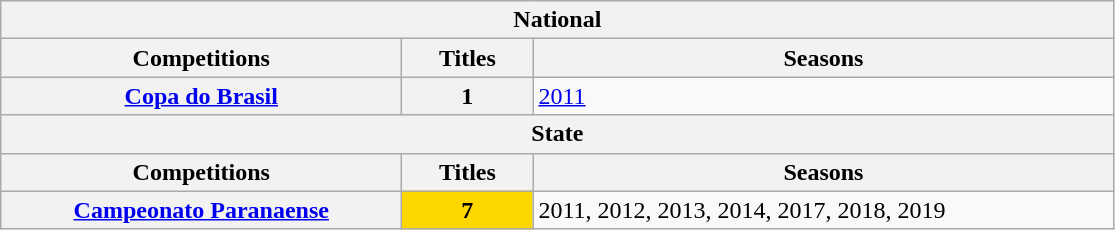<table class="wikitable">
<tr>
<th colspan="3">National</th>
</tr>
<tr>
<th style="width:260px">Competitions</th>
<th style="width:80px">Titles</th>
<th style="width:380px">Seasons</th>
</tr>
<tr>
<th style="text-align:center"><a href='#'>Copa do Brasil</a></th>
<th style="text-align:center"><strong>1</strong></th>
<td align="left"><a href='#'>2011</a></td>
</tr>
<tr>
<th colspan="3">State</th>
</tr>
<tr>
<th>Competitions</th>
<th>Titles</th>
<th>Seasons</th>
</tr>
<tr>
<th style="text-align:center"><a href='#'>Campeonato Paranaense</a></th>
<td bgcolor="gold" style="text-align:center"><strong>7</strong></td>
<td align="left">2011, 2012, 2013, 2014, 2017, 2018, 2019</td>
</tr>
</table>
